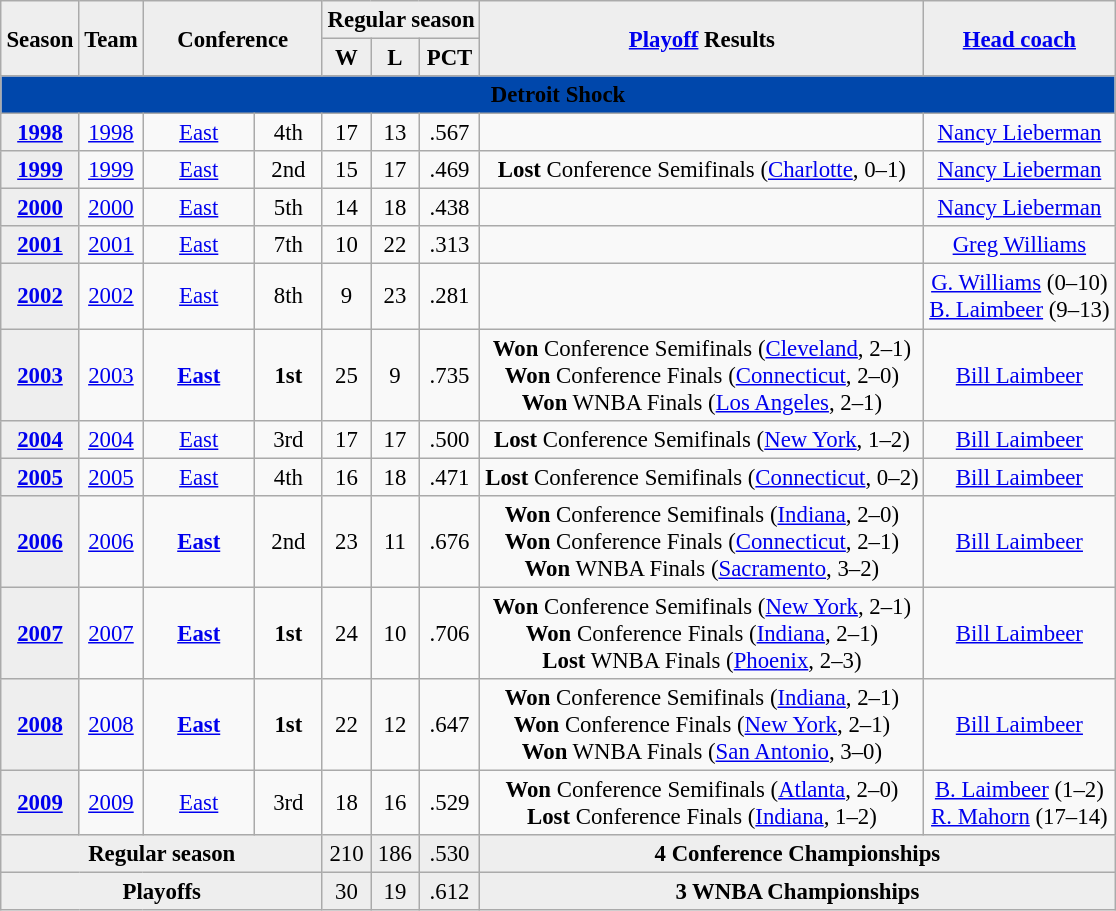<table class="wikitable" style="font-size:95%; text-align: center; margin:1em auto;">
<tr>
<th rowspan="2" style="background:#eee;">Season</th>
<th rowspan="2" style="background:#eee;">Team</th>
<th rowspan="2" colspan="2" style="background:#eee;">Conference</th>
<th colspan="3" style="background:#eee;">Regular season</th>
<th rowspan="2" style="background:#eee;"><a href='#'>Playoff</a> Results</th>
<th rowspan="2" style="background:#eee;"><a href='#'>Head coach</a></th>
</tr>
<tr>
<th style="background:#eee;">W</th>
<th style="background:#eee;">L</th>
<th style="background:#eee;">PCT</th>
</tr>
<tr>
<td colspan="9" align=center bgcolor="#0047AB "><strong><span>Detroit Shock</span></strong></td>
</tr>
<tr align="center">
<th style="background:#eee;"><a href='#'>1998</a></th>
<td><a href='#'>1998</a></td>
<td style="width: 10%"><a href='#'>East</a></td>
<td>4th</td>
<td>17</td>
<td>13</td>
<td>.567</td>
<td></td>
<td><a href='#'>Nancy Lieberman</a></td>
</tr>
<tr align="center">
<th style="background:#eee;"><a href='#'>1999</a></th>
<td><a href='#'>1999</a></td>
<td style="width: 10%"><a href='#'>East</a></td>
<td>2nd</td>
<td>15</td>
<td>17</td>
<td>.469</td>
<td><strong>Lost</strong> Conference Semifinals (<a href='#'>Charlotte</a>, 0–1)</td>
<td><a href='#'>Nancy Lieberman</a></td>
</tr>
<tr align="center">
<th style="background:#eee;"><a href='#'>2000</a></th>
<td><a href='#'>2000</a></td>
<td style="width: 10%"><a href='#'>East</a></td>
<td>5th</td>
<td>14</td>
<td>18</td>
<td>.438</td>
<td></td>
<td><a href='#'>Nancy Lieberman</a></td>
</tr>
<tr align="center">
<th style="background:#eee;"><a href='#'>2001</a></th>
<td><a href='#'>2001</a></td>
<td style="width: 10%"><a href='#'>East</a></td>
<td>7th</td>
<td>10</td>
<td>22</td>
<td>.313</td>
<td></td>
<td><a href='#'>Greg Williams</a></td>
</tr>
<tr align="center">
<th style="background:#eee;"><a href='#'>2002</a></th>
<td><a href='#'>2002</a></td>
<td style="width: 10%"><a href='#'>East</a></td>
<td>8th</td>
<td>9</td>
<td>23</td>
<td>.281</td>
<td></td>
<td><a href='#'>G. Williams</a> (0–10)<br><a href='#'>B. Laimbeer</a> (9–13)</td>
</tr>
<tr align="center">
<th style="background:#eee;"><a href='#'>2003</a></th>
<td><a href='#'>2003</a></td>
<td style="width: 10%"><strong><a href='#'>East</a></strong></td>
<td><strong>1st</strong></td>
<td>25</td>
<td>9</td>
<td>.735</td>
<td><strong>Won</strong> Conference Semifinals (<a href='#'>Cleveland</a>, 2–1)<br> <strong>Won</strong> Conference Finals (<a href='#'>Connecticut</a>, 2–0)<br> <strong>Won</strong> WNBA Finals (<a href='#'>Los Angeles</a>, 2–1)</td>
<td><a href='#'>Bill Laimbeer</a></td>
</tr>
<tr align="center">
<th style="background:#eee;"><a href='#'>2004</a></th>
<td><a href='#'>2004</a></td>
<td style="width: 10%"><a href='#'>East</a></td>
<td>3rd</td>
<td>17</td>
<td>17</td>
<td>.500</td>
<td><strong>Lost</strong> Conference Semifinals (<a href='#'>New York</a>, 1–2)</td>
<td><a href='#'>Bill Laimbeer</a></td>
</tr>
<tr align="center">
<th style="background:#eee;"><a href='#'>2005</a></th>
<td><a href='#'>2005</a></td>
<td style="width: 10%"><a href='#'>East</a></td>
<td>4th</td>
<td>16</td>
<td>18</td>
<td>.471</td>
<td><strong>Lost</strong> Conference Semifinals (<a href='#'>Connecticut</a>, 0–2)</td>
<td><a href='#'>Bill Laimbeer</a></td>
</tr>
<tr align="center">
<th style="background:#eee;"><a href='#'>2006</a></th>
<td><a href='#'>2006</a></td>
<td style="width: 10%"><strong><a href='#'>East</a></strong></td>
<td>2nd</td>
<td>23</td>
<td>11</td>
<td>.676</td>
<td><strong>Won</strong> Conference Semifinals (<a href='#'>Indiana</a>, 2–0)<br> <strong>Won</strong> Conference Finals (<a href='#'>Connecticut</a>, 2–1)<br> <strong>Won</strong> WNBA Finals (<a href='#'>Sacramento</a>, 3–2)</td>
<td><a href='#'>Bill Laimbeer</a></td>
</tr>
<tr align="center">
<th style="background:#eee;"><a href='#'>2007</a></th>
<td><a href='#'>2007</a></td>
<td style="width: 10%"><strong><a href='#'>East</a></strong></td>
<td><strong>1st</strong></td>
<td>24</td>
<td>10</td>
<td>.706</td>
<td><strong>Won</strong> Conference Semifinals (<a href='#'>New York</a>, 2–1)<br> <strong>Won</strong> Conference Finals (<a href='#'>Indiana</a>, 2–1)<br> <strong>Lost</strong> WNBA Finals (<a href='#'>Phoenix</a>, 2–3)</td>
<td><a href='#'>Bill Laimbeer</a></td>
</tr>
<tr align="center">
<th style="background:#eee;"><a href='#'>2008</a></th>
<td><a href='#'>2008</a></td>
<td style="width: 10%"><strong><a href='#'>East</a></strong></td>
<td><strong>1st</strong></td>
<td>22</td>
<td>12</td>
<td>.647</td>
<td><strong>Won</strong> Conference Semifinals (<a href='#'>Indiana</a>, 2–1)<br> <strong>Won</strong> Conference Finals (<a href='#'>New York</a>, 2–1)<br> <strong>Won</strong> WNBA Finals (<a href='#'>San Antonio</a>, 3–0)</td>
<td><a href='#'>Bill Laimbeer</a></td>
</tr>
<tr align="center">
<th style="background:#eee;"><a href='#'>2009</a></th>
<td><a href='#'>2009</a></td>
<td style="width: 10%"><a href='#'>East</a></td>
<td>3rd</td>
<td>18</td>
<td>16</td>
<td>.529</td>
<td><strong>Won</strong> Conference Semifinals (<a href='#'>Atlanta</a>, 2–0)<br> <strong>Lost</strong> Conference Finals (<a href='#'>Indiana</a>, 1–2)</td>
<td><a href='#'>B. Laimbeer</a> (1–2)<br><a href='#'>R. Mahorn</a> (17–14)</td>
</tr>
<tr>
<th colspan="4" style="background:#eee;">Regular season</th>
<td style="background:#eee;">210</td>
<td style="background:#eee;">186</td>
<td style="background:#eee;">.530</td>
<th colspan="2" style="background:#eee;">4 Conference Championships</th>
</tr>
<tr>
<th colspan="4" style="background:#eee;">Playoffs</th>
<td style="background:#eee;">30</td>
<td style="background:#eee;">19</td>
<td style="background:#eee;">.612</td>
<th colspan="2" style="background:#eee;"><strong>3 WNBA Championships</strong></th>
</tr>
</table>
